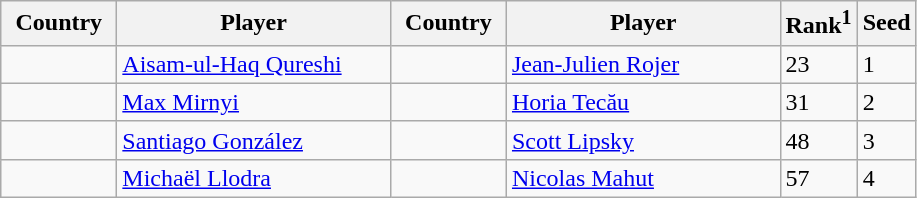<table class="sortable wikitable">
<tr>
<th width="70">Country</th>
<th width="175">Player</th>
<th width="70">Country</th>
<th width="175">Player</th>
<th>Rank<sup>1</sup></th>
<th>Seed</th>
</tr>
<tr>
<td></td>
<td><a href='#'>Aisam-ul-Haq Qureshi</a></td>
<td></td>
<td><a href='#'>Jean-Julien Rojer</a></td>
<td>23</td>
<td>1</td>
</tr>
<tr>
<td></td>
<td><a href='#'>Max Mirnyi</a></td>
<td></td>
<td><a href='#'>Horia Tecău</a></td>
<td>31</td>
<td>2</td>
</tr>
<tr>
<td></td>
<td><a href='#'>Santiago González</a></td>
<td></td>
<td><a href='#'>Scott Lipsky</a></td>
<td>48</td>
<td>3</td>
</tr>
<tr>
<td></td>
<td><a href='#'>Michaël Llodra</a></td>
<td></td>
<td><a href='#'>Nicolas Mahut</a></td>
<td>57</td>
<td>4</td>
</tr>
</table>
